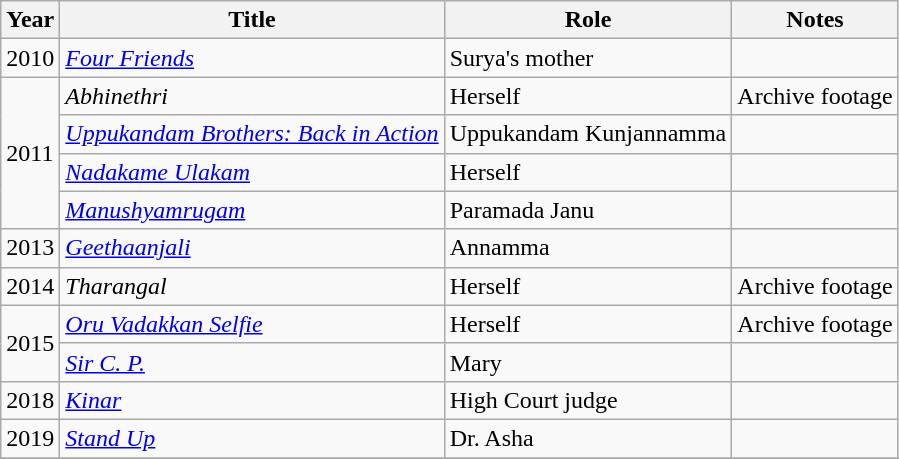<table class="wikitable sortable">
<tr>
<th>Year</th>
<th>Title</th>
<th>Role</th>
<th class="unsortable">Notes</th>
</tr>
<tr>
<td>2010</td>
<td><em><a href='#'>Four Friends</a></em></td>
<td>Surya's mother</td>
<td></td>
</tr>
<tr>
<td rowspan=4>2011</td>
<td><em>Abhinethri</em></td>
<td>Herself</td>
<td>Archive footage</td>
</tr>
<tr>
<td><em><a href='#'>Uppukandam Brothers: Back in Action</a></em></td>
<td>Uppukandam Kunjannamma</td>
<td></td>
</tr>
<tr>
<td><em><a href='#'>Nadakame Ulakam</a></em></td>
<td>Herself</td>
<td></td>
</tr>
<tr>
<td><em><a href='#'>Manushyamrugam</a></em></td>
<td>Paramada Janu</td>
<td></td>
</tr>
<tr>
<td>2013</td>
<td><em><a href='#'>Geethaanjali</a></em></td>
<td>Annamma</td>
<td></td>
</tr>
<tr>
<td>2014</td>
<td><em>Tharangal</em></td>
<td>Herself</td>
<td>Archive footage</td>
</tr>
<tr>
<td rowspan=2>2015</td>
<td><em><a href='#'>Oru Vadakkan Selfie</a></em></td>
<td>Herself</td>
<td>Archive footage</td>
</tr>
<tr>
<td><em><a href='#'>Sir C. P.</a></em></td>
<td>Mary</td>
<td></td>
</tr>
<tr>
<td>2018</td>
<td><em><a href='#'>Kinar</a></em></td>
<td>High Court judge</td>
<td></td>
</tr>
<tr>
<td>2019</td>
<td><em><a href='#'>Stand Up</a></em></td>
<td>Dr. Asha</td>
<td></td>
</tr>
<tr>
</tr>
</table>
